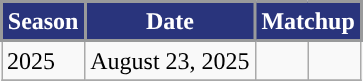<table class="wikitable">
<tr>
<th style="background:#29347C; color:#FFFFFF; border: 2px solid #999A9B ;">Season</th>
<th style="background:#29347C; color:#FFFFFF; border: 2px solid #999A9B ;">Date</th>
<th style="background:#29347C; color:#FFFFFF; border: 2px solid #999A9B ;"colspan="2">Matchup</th>
</tr>
<tr>
<td rowspan=1>2025</td>
<td>August 23, 2025</td>
<td><strong><a href='#'></a></strong></td>
<td><strong><a href='#'></a></strong></td>
</tr>
<tr>
</tr>
</table>
